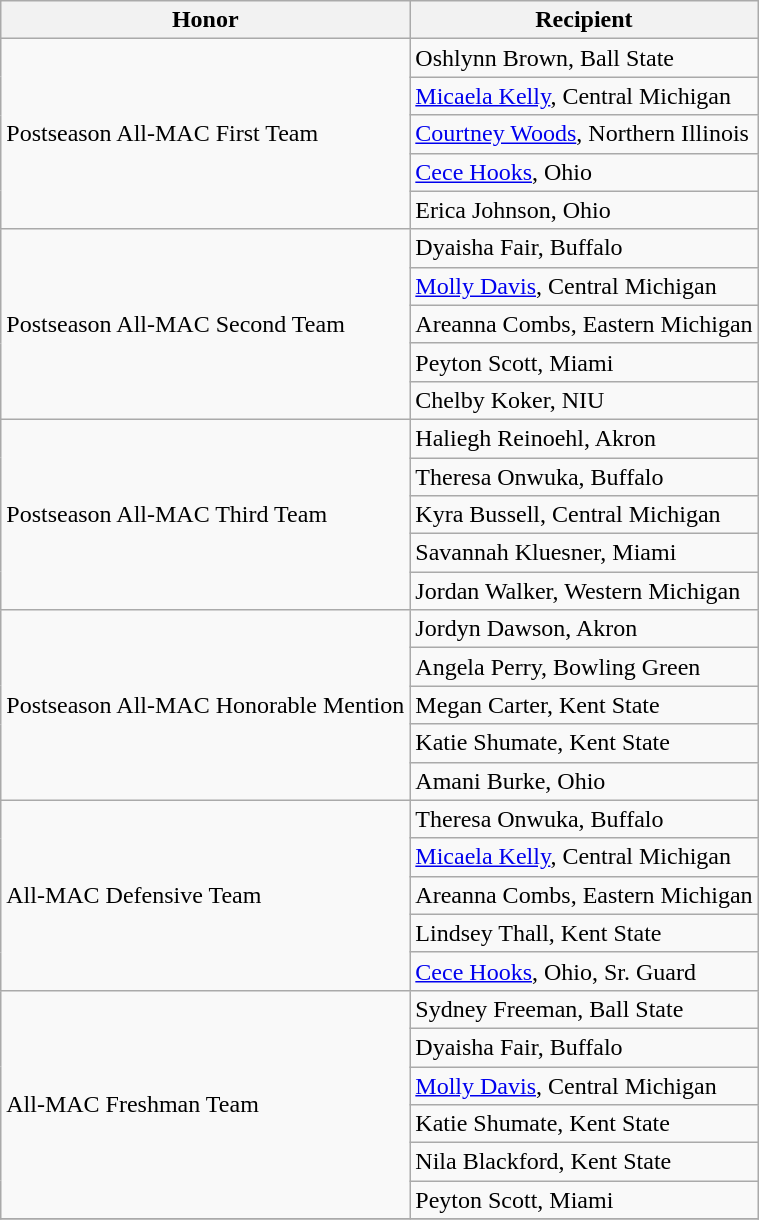<table class="wikitable" border="1">
<tr>
<th>Honor</th>
<th>Recipient</th>
</tr>
<tr>
<td rowspan=5 valign=middle>Postseason All-MAC First Team</td>
<td>Oshlynn Brown, Ball State</td>
</tr>
<tr>
<td><a href='#'>Micaela Kelly</a>, Central Michigan</td>
</tr>
<tr>
<td><a href='#'>Courtney Woods</a>, Northern Illinois</td>
</tr>
<tr>
<td><a href='#'>Cece Hooks</a>, Ohio</td>
</tr>
<tr>
<td>Erica Johnson, Ohio</td>
</tr>
<tr>
<td rowspan=5 valign=middle>Postseason All-MAC Second Team</td>
<td>Dyaisha Fair, Buffalo</td>
</tr>
<tr>
<td><a href='#'>Molly Davis</a>, Central Michigan</td>
</tr>
<tr>
<td>Areanna Combs, Eastern Michigan</td>
</tr>
<tr>
<td>Peyton Scott, Miami</td>
</tr>
<tr>
<td>Chelby Koker, NIU</td>
</tr>
<tr>
<td rowspan=5 valign=middle>Postseason All-MAC Third Team</td>
<td>Haliegh Reinoehl, Akron</td>
</tr>
<tr>
<td>Theresa Onwuka, Buffalo</td>
</tr>
<tr>
<td>Kyra Bussell, Central Michigan</td>
</tr>
<tr>
<td>Savannah Kluesner, Miami</td>
</tr>
<tr>
<td>Jordan Walker, Western Michigan</td>
</tr>
<tr>
<td rowspan=5 valign=middle>Postseason All-MAC Honorable Mention</td>
<td>Jordyn Dawson, Akron</td>
</tr>
<tr>
<td>Angela Perry, Bowling Green</td>
</tr>
<tr>
<td>Megan Carter, Kent State</td>
</tr>
<tr>
<td>Katie Shumate, Kent State</td>
</tr>
<tr>
<td>Amani Burke, Ohio</td>
</tr>
<tr>
<td rowspan=5 valign=middle>All-MAC Defensive Team</td>
<td>Theresa Onwuka, Buffalo</td>
</tr>
<tr>
<td><a href='#'>Micaela Kelly</a>, Central Michigan</td>
</tr>
<tr>
<td>Areanna Combs, Eastern Michigan</td>
</tr>
<tr>
<td>Lindsey Thall, Kent State</td>
</tr>
<tr>
<td><a href='#'>Cece Hooks</a>, Ohio, Sr. Guard</td>
</tr>
<tr>
<td rowspan=6 valign=middle>All-MAC Freshman Team</td>
<td>Sydney Freeman, Ball State</td>
</tr>
<tr>
<td>Dyaisha Fair, Buffalo</td>
</tr>
<tr>
<td><a href='#'>Molly Davis</a>, Central Michigan</td>
</tr>
<tr>
<td>Katie Shumate, Kent State</td>
</tr>
<tr>
<td>Nila Blackford, Kent State</td>
</tr>
<tr>
<td>Peyton Scott, Miami</td>
</tr>
<tr>
</tr>
</table>
